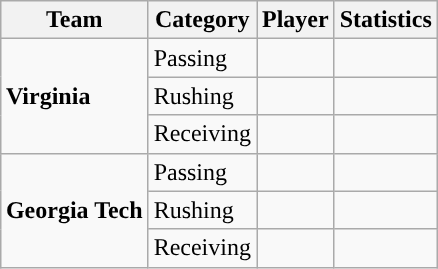<table class="wikitable" style="float: right;">
<tr>
<th>Team</th>
<th>Category</th>
<th>Player</th>
<th>Statistics</th>
</tr>
<tr>
<td rowspan=3><strong>Virginia</strong></td>
<td>Passing</td>
<td></td>
<td></td>
</tr>
<tr>
<td>Rushing</td>
<td></td>
<td></td>
</tr>
<tr>
<td>Receiving</td>
<td></td>
<td></td>
</tr>
<tr>
<td rowspan=3><strong>Georgia Tech</strong></td>
<td>Passing</td>
<td></td>
<td></td>
</tr>
<tr>
<td>Rushing</td>
<td></td>
<td></td>
</tr>
<tr>
<td>Receiving</td>
<td></td>
<td></td>
</tr>
</table>
